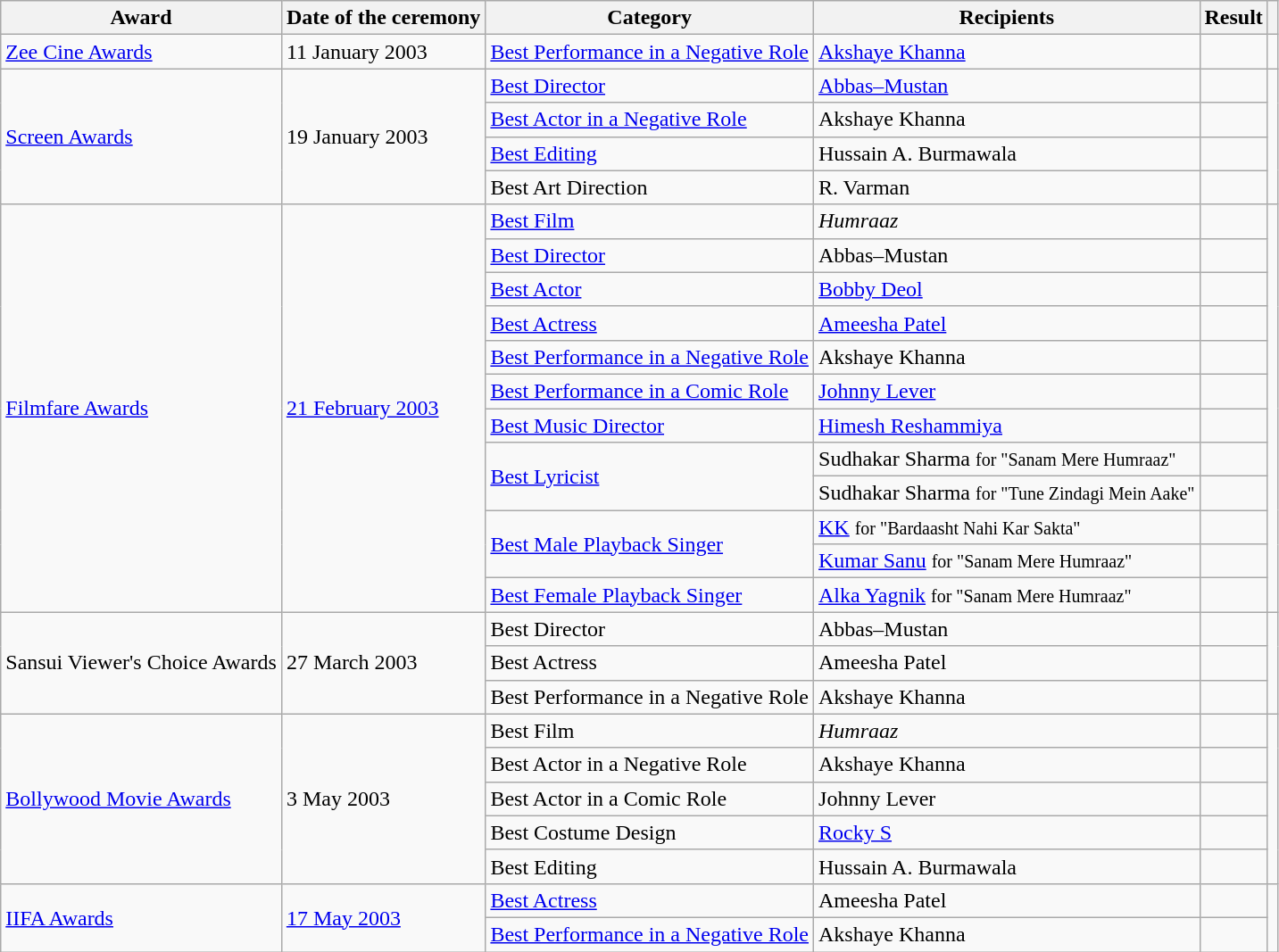<table class="wikitable plainrowheaders sortable">
<tr>
<th scope="col">Award</th>
<th scope="col">Date of the ceremony</th>
<th scope="col">Category</th>
<th scope="col">Recipients</th>
<th scope="col">Result</th>
<th class="unsortable" scope="col"></th>
</tr>
<tr>
<td><a href='#'>Zee Cine Awards</a></td>
<td>11 January 2003</td>
<td><a href='#'>Best Performance in a Negative Role</a></td>
<td><a href='#'>Akshaye Khanna</a></td>
<td></td>
<td></td>
</tr>
<tr>
<td rowspan="4"><a href='#'>Screen Awards</a></td>
<td rowspan="4">19 January 2003</td>
<td><a href='#'>Best Director</a></td>
<td><a href='#'>Abbas–Mustan</a></td>
<td></td>
<td rowspan="4"></td>
</tr>
<tr>
<td><a href='#'>Best Actor in a Negative Role</a></td>
<td>Akshaye Khanna</td>
<td></td>
</tr>
<tr>
<td><a href='#'>Best Editing</a></td>
<td>Hussain A. Burmawala</td>
<td></td>
</tr>
<tr>
<td>Best Art Direction</td>
<td>R. Varman</td>
<td></td>
</tr>
<tr>
<td rowspan="12" scope="row"><a href='#'>Filmfare Awards</a></td>
<td rowspan="12"><a href='#'>21 February 2003</a></td>
<td><a href='#'>Best Film</a></td>
<td><em>Humraaz</em></td>
<td></td>
<td rowspan="12"></td>
</tr>
<tr>
<td><a href='#'>Best Director</a></td>
<td>Abbas–Mustan</td>
<td></td>
</tr>
<tr>
<td><a href='#'>Best Actor</a></td>
<td><a href='#'>Bobby Deol</a></td>
<td></td>
</tr>
<tr>
<td><a href='#'>Best Actress</a></td>
<td><a href='#'>Ameesha Patel</a></td>
<td></td>
</tr>
<tr>
<td><a href='#'>Best Performance in a Negative Role</a></td>
<td>Akshaye Khanna</td>
<td></td>
</tr>
<tr>
<td><a href='#'>Best Performance in a Comic Role</a></td>
<td><a href='#'>Johnny Lever</a></td>
<td></td>
</tr>
<tr>
<td><a href='#'>Best Music Director</a></td>
<td><a href='#'>Himesh Reshammiya</a></td>
<td></td>
</tr>
<tr>
<td rowspan="2"><a href='#'>Best Lyricist</a></td>
<td>Sudhakar Sharma <small>for "Sanam Mere Humraaz"</small></td>
<td></td>
</tr>
<tr>
<td>Sudhakar Sharma <small>for "Tune Zindagi Mein Aake"</small></td>
<td></td>
</tr>
<tr>
<td rowspan="2"><a href='#'>Best Male Playback Singer</a></td>
<td><a href='#'>KK</a> <small>for "Bardaasht Nahi Kar Sakta"</small></td>
<td></td>
</tr>
<tr>
<td><a href='#'>Kumar Sanu</a> <small>for "Sanam Mere Humraaz"</small></td>
<td></td>
</tr>
<tr>
<td><a href='#'>Best Female Playback Singer</a></td>
<td><a href='#'>Alka Yagnik</a> <small>for "Sanam Mere Humraaz"</small></td>
<td></td>
</tr>
<tr>
<td rowspan="3">Sansui Viewer's Choice Awards</td>
<td rowspan="3">27 March 2003</td>
<td>Best Director</td>
<td>Abbas–Mustan</td>
<td></td>
<td rowspan="3"></td>
</tr>
<tr>
<td>Best Actress</td>
<td>Ameesha Patel</td>
<td></td>
</tr>
<tr>
<td>Best Performance in a Negative Role</td>
<td>Akshaye Khanna</td>
<td></td>
</tr>
<tr>
<td rowspan="5"><a href='#'>Bollywood Movie Awards</a></td>
<td rowspan="5">3 May 2003</td>
<td>Best Film</td>
<td><em>Humraaz</em></td>
<td></td>
<td rowspan="5"></td>
</tr>
<tr>
<td>Best Actor in a Negative Role</td>
<td>Akshaye Khanna</td>
<td></td>
</tr>
<tr>
<td>Best Actor in a Comic Role</td>
<td>Johnny Lever</td>
<td></td>
</tr>
<tr>
<td>Best Costume Design</td>
<td><a href='#'>Rocky S</a></td>
<td></td>
</tr>
<tr>
<td>Best Editing</td>
<td>Hussain A. Burmawala</td>
<td></td>
</tr>
<tr>
<td rowspan="2"><a href='#'>IIFA Awards</a></td>
<td rowspan="2"><a href='#'>17 May 2003</a></td>
<td><a href='#'>Best Actress</a></td>
<td>Ameesha Patel</td>
<td></td>
<td rowspan="2"></td>
</tr>
<tr>
<td><a href='#'>Best Performance in a Negative Role</a></td>
<td>Akshaye Khanna</td>
<td></td>
</tr>
</table>
